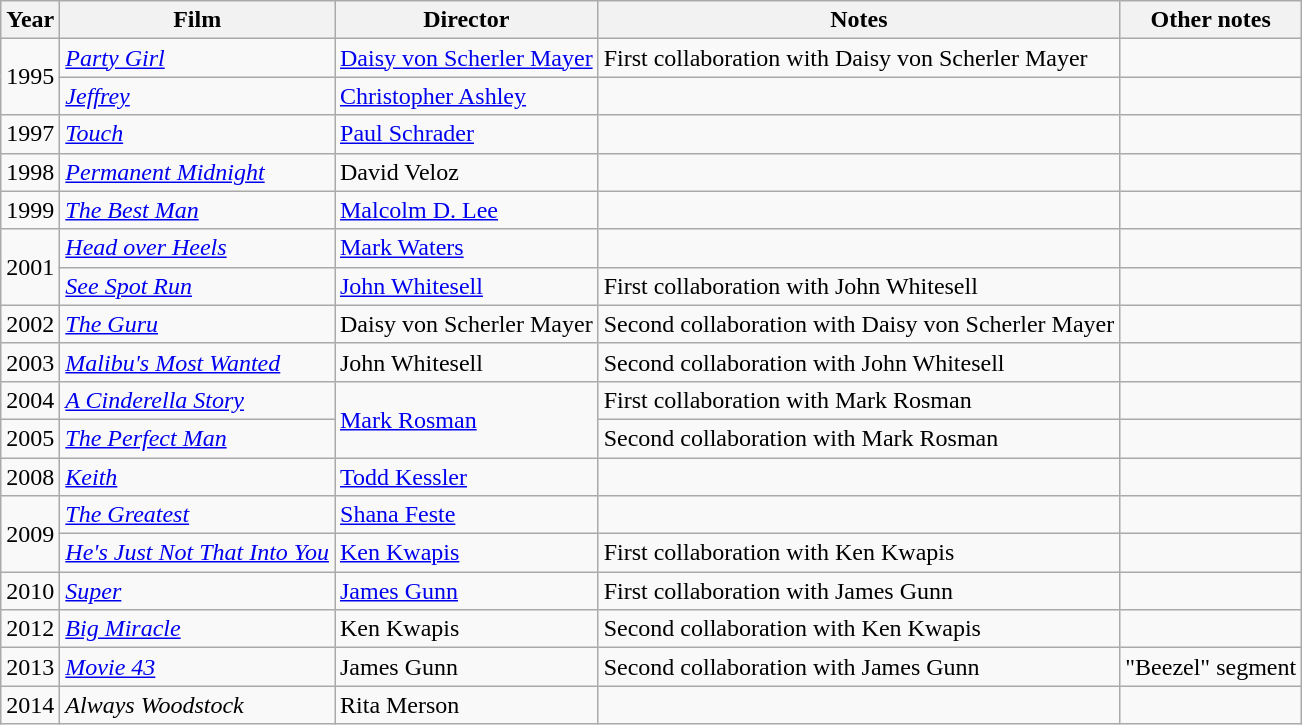<table class="wikitable">
<tr>
<th>Year</th>
<th>Film</th>
<th>Director</th>
<th>Notes</th>
<th>Other notes</th>
</tr>
<tr>
<td rowspan=2>1995</td>
<td><em><a href='#'>Party Girl</a></em></td>
<td><a href='#'>Daisy von Scherler Mayer</a></td>
<td>First collaboration with Daisy von Scherler Mayer</td>
<td></td>
</tr>
<tr>
<td><em><a href='#'>Jeffrey</a></em></td>
<td><a href='#'>Christopher Ashley</a></td>
<td></td>
<td></td>
</tr>
<tr>
<td>1997</td>
<td><em><a href='#'>Touch</a></em></td>
<td><a href='#'>Paul Schrader</a></td>
<td></td>
<td></td>
</tr>
<tr>
<td>1998</td>
<td><em><a href='#'>Permanent Midnight</a></em></td>
<td>David Veloz</td>
<td></td>
<td></td>
</tr>
<tr>
<td>1999</td>
<td><em><a href='#'>The Best Man</a></em></td>
<td><a href='#'>Malcolm D. Lee</a></td>
<td></td>
<td></td>
</tr>
<tr>
<td rowspan=2>2001</td>
<td><em><a href='#'>Head over Heels</a></em></td>
<td><a href='#'>Mark Waters</a></td>
<td></td>
<td></td>
</tr>
<tr>
<td><em><a href='#'>See Spot Run</a></em></td>
<td><a href='#'>John Whitesell</a></td>
<td>First collaboration with John Whitesell</td>
<td></td>
</tr>
<tr>
<td>2002</td>
<td><em><a href='#'>The Guru</a></em></td>
<td>Daisy von Scherler Mayer</td>
<td>Second collaboration with Daisy von Scherler Mayer</td>
<td></td>
</tr>
<tr>
<td>2003</td>
<td><em><a href='#'>Malibu's Most Wanted</a></em></td>
<td>John Whitesell</td>
<td>Second collaboration with John Whitesell</td>
<td></td>
</tr>
<tr>
<td>2004</td>
<td><em><a href='#'>A Cinderella Story</a></em></td>
<td rowspan=2><a href='#'>Mark Rosman</a></td>
<td>First collaboration with Mark Rosman</td>
<td></td>
</tr>
<tr>
<td>2005</td>
<td><em><a href='#'>The Perfect Man</a></em></td>
<td>Second collaboration with Mark Rosman</td>
<td></td>
</tr>
<tr>
<td>2008</td>
<td><em><a href='#'>Keith</a></em></td>
<td><a href='#'>Todd Kessler</a></td>
<td></td>
<td></td>
</tr>
<tr>
<td rowspan=2>2009</td>
<td><em><a href='#'>The Greatest</a></em></td>
<td><a href='#'>Shana Feste</a></td>
<td></td>
<td></td>
</tr>
<tr>
<td><em><a href='#'>He's Just Not That Into You</a></em></td>
<td><a href='#'>Ken Kwapis</a></td>
<td>First collaboration with Ken Kwapis</td>
<td></td>
</tr>
<tr>
<td>2010</td>
<td><em><a href='#'>Super</a></em></td>
<td><a href='#'>James Gunn</a></td>
<td>First collaboration with James Gunn</td>
<td></td>
</tr>
<tr>
<td>2012</td>
<td><em><a href='#'>Big Miracle</a></em></td>
<td>Ken Kwapis</td>
<td>Second collaboration with Ken Kwapis</td>
<td></td>
</tr>
<tr>
<td>2013</td>
<td><em><a href='#'>Movie 43</a></em></td>
<td>James Gunn</td>
<td>Second collaboration with James Gunn</td>
<td>"Beezel" segment</td>
</tr>
<tr>
<td>2014</td>
<td><em>Always Woodstock</em></td>
<td>Rita Merson</td>
<td></td>
<td></td>
</tr>
</table>
